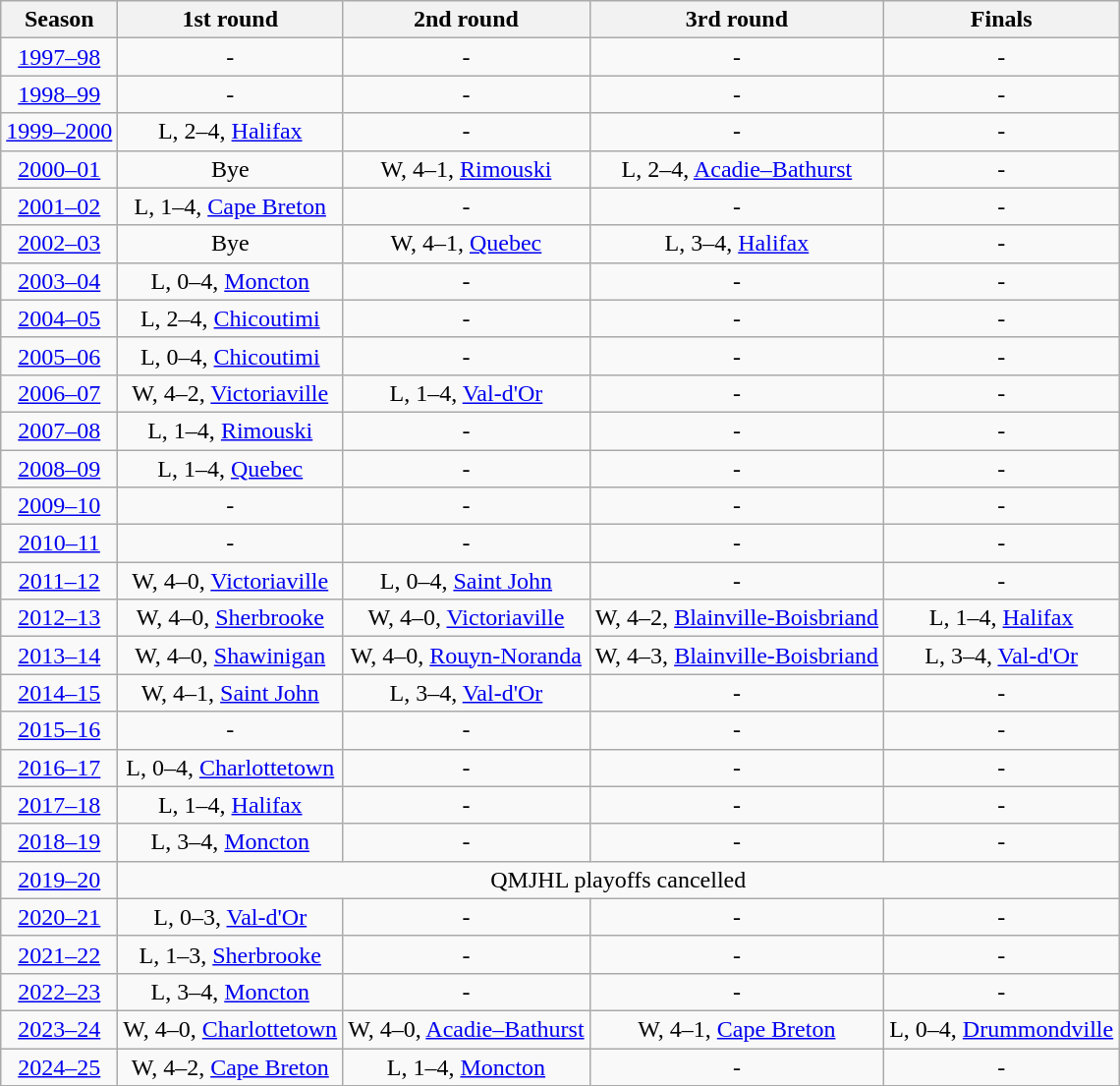<table class="wikitable" style="text-align:center">
<tr>
<th>Season</th>
<th>1st round</th>
<th>2nd round</th>
<th>3rd round</th>
<th>Finals</th>
</tr>
<tr>
<td><a href='#'>1997–98</a></td>
<td>-</td>
<td>-</td>
<td>-</td>
<td>-</td>
</tr>
<tr>
<td><a href='#'>1998–99</a></td>
<td>-</td>
<td>-</td>
<td>-</td>
<td>-</td>
</tr>
<tr>
<td><a href='#'>1999–2000</a></td>
<td>L, 2–4, <a href='#'>Halifax</a></td>
<td>-</td>
<td>-</td>
<td>-</td>
</tr>
<tr>
<td><a href='#'>2000–01</a></td>
<td>Bye</td>
<td>W, 4–1, <a href='#'>Rimouski</a></td>
<td>L, 2–4, <a href='#'>Acadie–Bathurst</a></td>
<td>-</td>
</tr>
<tr>
<td><a href='#'>2001–02</a></td>
<td>L, 1–4, <a href='#'>Cape Breton</a></td>
<td>-</td>
<td>-</td>
<td>-</td>
</tr>
<tr>
<td><a href='#'>2002–03</a></td>
<td>Bye</td>
<td>W, 4–1, <a href='#'>Quebec</a></td>
<td>L, 3–4, <a href='#'>Halifax</a></td>
<td>-</td>
</tr>
<tr>
<td><a href='#'>2003–04</a></td>
<td>L, 0–4, <a href='#'>Moncton</a></td>
<td>-</td>
<td>-</td>
<td>-</td>
</tr>
<tr>
<td><a href='#'>2004–05</a></td>
<td>L, 2–4, <a href='#'>Chicoutimi</a></td>
<td>-</td>
<td>-</td>
<td>-</td>
</tr>
<tr>
<td><a href='#'>2005–06</a></td>
<td>L, 0–4, <a href='#'>Chicoutimi</a></td>
<td>-</td>
<td>-</td>
<td>-</td>
</tr>
<tr>
<td><a href='#'>2006–07</a></td>
<td>W, 4–2, <a href='#'>Victoriaville</a></td>
<td>L, 1–4, <a href='#'>Val-d'Or</a></td>
<td>-</td>
<td>-</td>
</tr>
<tr>
<td><a href='#'>2007–08</a></td>
<td>L, 1–4, <a href='#'>Rimouski</a></td>
<td>-</td>
<td>-</td>
<td>-</td>
</tr>
<tr>
<td><a href='#'>2008–09</a></td>
<td>L, 1–4, <a href='#'>Quebec</a></td>
<td>-</td>
<td>-</td>
<td>-</td>
</tr>
<tr>
<td><a href='#'>2009–10</a></td>
<td>-</td>
<td>-</td>
<td>-</td>
<td>-</td>
</tr>
<tr>
<td><a href='#'>2010–11</a></td>
<td>-</td>
<td>-</td>
<td>-</td>
<td>-</td>
</tr>
<tr>
<td><a href='#'>2011–12</a></td>
<td>W, 4–0, <a href='#'>Victoriaville</a></td>
<td>L, 0–4, <a href='#'>Saint John</a></td>
<td>-</td>
<td>-</td>
</tr>
<tr>
<td><a href='#'>2012–13</a></td>
<td>W, 4–0, <a href='#'>Sherbrooke</a></td>
<td>W, 4–0, <a href='#'>Victoriaville</a></td>
<td>W, 4–2, <a href='#'>Blainville-Boisbriand</a></td>
<td>L, 1–4, <a href='#'>Halifax</a></td>
</tr>
<tr>
<td><a href='#'>2013–14</a></td>
<td>W, 4–0, <a href='#'>Shawinigan</a></td>
<td>W, 4–0, <a href='#'>Rouyn-Noranda</a></td>
<td>W, 4–3, <a href='#'>Blainville-Boisbriand</a></td>
<td>L, 3–4, <a href='#'>Val-d'Or</a></td>
</tr>
<tr>
<td><a href='#'>2014–15</a></td>
<td>W, 4–1, <a href='#'>Saint John</a></td>
<td>L, 3–4, <a href='#'>Val-d'Or</a></td>
<td>-</td>
<td>-</td>
</tr>
<tr>
<td><a href='#'>2015–16</a></td>
<td>-</td>
<td>-</td>
<td>-</td>
<td>-</td>
</tr>
<tr>
<td><a href='#'>2016–17</a></td>
<td>L, 0–4, <a href='#'>Charlottetown</a></td>
<td>-</td>
<td>-</td>
<td>-</td>
</tr>
<tr>
<td><a href='#'>2017–18</a></td>
<td>L, 1–4, <a href='#'>Halifax</a></td>
<td>-</td>
<td>-</td>
<td>-</td>
</tr>
<tr>
<td><a href='#'>2018–19</a></td>
<td>L, 3–4, <a href='#'>Moncton</a></td>
<td>-</td>
<td>-</td>
<td>-</td>
</tr>
<tr>
<td><a href='#'>2019–20</a></td>
<td colspan="4">QMJHL playoffs cancelled</td>
</tr>
<tr>
<td><a href='#'>2020–21</a></td>
<td>L, 0–3, <a href='#'>Val-d'Or</a></td>
<td>-</td>
<td>-</td>
<td>-</td>
</tr>
<tr>
<td><a href='#'>2021–22</a></td>
<td>L, 1–3, <a href='#'>Sherbrooke</a></td>
<td>-</td>
<td>-</td>
<td>-</td>
</tr>
<tr>
<td><a href='#'>2022–23</a></td>
<td>L, 3–4, <a href='#'>Moncton</a></td>
<td>-</td>
<td>-</td>
<td>-</td>
</tr>
<tr>
<td><a href='#'>2023–24</a></td>
<td>W, 4–0, <a href='#'>Charlottetown</a></td>
<td>W, 4–0, <a href='#'>Acadie–Bathurst</a></td>
<td>W, 4–1, <a href='#'>Cape Breton</a></td>
<td>L, 0–4, <a href='#'>Drummondville</a></td>
</tr>
<tr>
<td><a href='#'>2024–25</a></td>
<td>W, 4–2, <a href='#'>Cape Breton</a></td>
<td>L, 1–4, <a href='#'>Moncton</a></td>
<td>-</td>
<td>-</td>
</tr>
</table>
